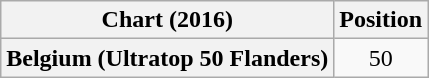<table class="wikitable plainrowheaders" style="text-align:center">
<tr>
<th>Chart (2016)</th>
<th>Position</th>
</tr>
<tr>
<th scope="row">Belgium (Ultratop 50 Flanders)</th>
<td>50</td>
</tr>
</table>
